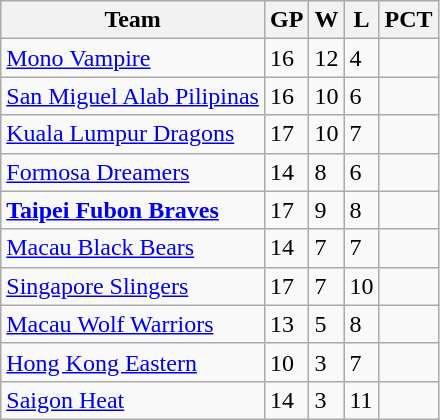<table class="wikitable">
<tr>
<th>Team</th>
<th>GP</th>
<th>W</th>
<th>L</th>
<th>PCT</th>
</tr>
<tr>
<td><a href='#'>Mono Vampire</a></td>
<td>16</td>
<td>12</td>
<td>4</td>
<td></td>
</tr>
<tr>
<td><a href='#'>San Miguel Alab Pilipinas</a></td>
<td>16</td>
<td>10</td>
<td>6</td>
<td></td>
</tr>
<tr>
<td><a href='#'>Kuala Lumpur Dragons</a></td>
<td>17</td>
<td>10</td>
<td>7</td>
<td></td>
</tr>
<tr>
<td><a href='#'>Formosa Dreamers</a></td>
<td>14</td>
<td>8</td>
<td>6</td>
<td></td>
</tr>
<tr>
<td><strong><a href='#'>Taipei Fubon Braves</a></strong></td>
<td>17</td>
<td>9</td>
<td>8</td>
<td></td>
</tr>
<tr>
<td><a href='#'>Macau Black Bears</a></td>
<td>14</td>
<td>7</td>
<td>7</td>
<td></td>
</tr>
<tr>
<td><a href='#'>Singapore Slingers</a></td>
<td>17</td>
<td>7</td>
<td>10</td>
<td></td>
</tr>
<tr>
<td><a href='#'>Macau Wolf Warriors</a></td>
<td>13</td>
<td>5</td>
<td>8</td>
<td></td>
</tr>
<tr>
<td><a href='#'>Hong Kong Eastern</a></td>
<td>10</td>
<td>3</td>
<td>7</td>
<td></td>
</tr>
<tr>
<td><a href='#'>Saigon Heat</a></td>
<td>14</td>
<td>3</td>
<td>11</td>
<td></td>
</tr>
</table>
